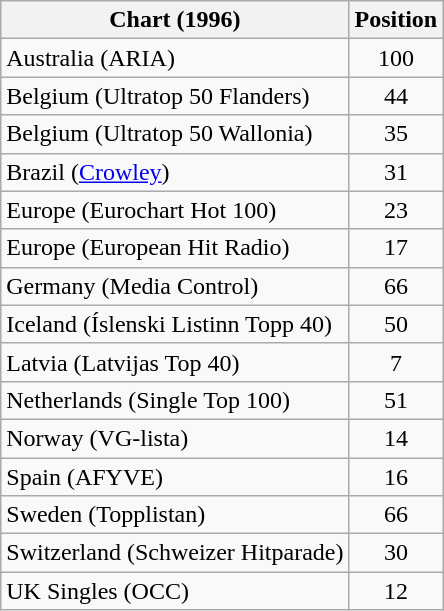<table class="wikitable sortable">
<tr>
<th>Chart (1996)</th>
<th>Position</th>
</tr>
<tr>
<td>Australia (ARIA)</td>
<td style="text-align:center;">100</td>
</tr>
<tr>
<td>Belgium (Ultratop 50 Flanders)</td>
<td style="text-align:center;">44</td>
</tr>
<tr>
<td>Belgium (Ultratop 50 Wallonia)</td>
<td style="text-align:center;">35</td>
</tr>
<tr>
<td>Brazil (<a href='#'>Crowley</a>)</td>
<td style="text-align:center;">31</td>
</tr>
<tr>
<td>Europe (Eurochart Hot 100)</td>
<td style="text-align:center;">23</td>
</tr>
<tr>
<td>Europe (European Hit Radio)</td>
<td style="text-align:center;">17</td>
</tr>
<tr>
<td>Germany (Media Control)</td>
<td style="text-align:center;">66</td>
</tr>
<tr>
<td>Iceland (Íslenski Listinn Topp 40)</td>
<td style="text-align:center;">50</td>
</tr>
<tr>
<td>Latvia (Latvijas Top 40)</td>
<td style="text-align:center;">7</td>
</tr>
<tr>
<td>Netherlands (Single Top 100)</td>
<td style="text-align:center;">51</td>
</tr>
<tr>
<td>Norway (VG-lista)</td>
<td style="text-align:center;">14</td>
</tr>
<tr>
<td>Spain (AFYVE)</td>
<td style="text-align:center;">16</td>
</tr>
<tr>
<td>Sweden (Topplistan)</td>
<td style="text-align:center;">66</td>
</tr>
<tr>
<td>Switzerland (Schweizer Hitparade)</td>
<td style="text-align:center;">30</td>
</tr>
<tr>
<td>UK Singles (OCC)</td>
<td style="text-align:center;">12</td>
</tr>
</table>
